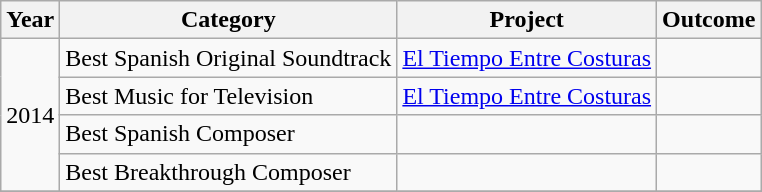<table class=wikitable>
<tr>
<th>Year</th>
<th>Category</th>
<th>Project</th>
<th>Outcome</th>
</tr>
<tr>
<td rowspan="4">2014</td>
<td>Best Spanish Original Soundtrack</td>
<td><a href='#'>El Tiempo Entre Costuras</a></td>
<td></td>
</tr>
<tr>
<td>Best Music for Television</td>
<td><a href='#'>El Tiempo Entre Costuras</a></td>
<td></td>
</tr>
<tr>
<td>Best Spanish Composer</td>
<td></td>
<td></td>
</tr>
<tr>
<td>Best Breakthrough Composer</td>
<td></td>
<td></td>
</tr>
<tr>
</tr>
</table>
